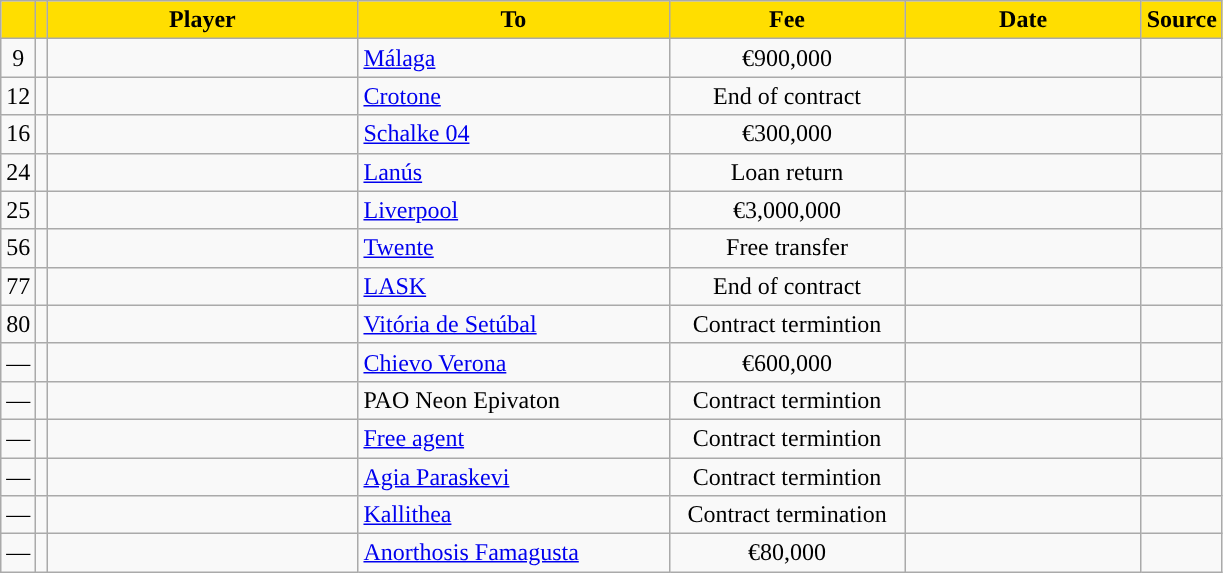<table class="wikitable sortable">
<tr>
<th style="background:#FFDE00"></th>
<th style="background:#FFDE00"></th>
<th width=200 style="background:#FFDE00">Player</th>
<th width=200 style="background:#FFDE00">To</th>
<th width=150 style="background:#FFDE00">Fee</th>
<th width=150 style="background:#FFDE00">Date</th>
<th style="background:#FFDE00">Source</th>
</tr>
<tr>
<td align=center>9</td>
<td align=center></td>
<td></td>
<td> <a href='#'>Málaga</a></td>
<td align=center>€900,000</td>
<td align=center></td>
<td align=center></td>
</tr>
<tr>
<td align=center>12</td>
<td align=center></td>
<td></td>
<td> <a href='#'>Crotone</a></td>
<td align=center>End of contract</td>
<td align=center></td>
<td align=center></td>
</tr>
<tr>
<td align=center>16</td>
<td align=center></td>
<td></td>
<td> <a href='#'>Schalke 04</a></td>
<td align=center>€300,000</td>
<td align=center></td>
<td align=center></td>
</tr>
<tr>
<td align=center>24</td>
<td align=center></td>
<td></td>
<td> <a href='#'>Lanús</a></td>
<td align=center>Loan return</td>
<td align=center></td>
<td align=center></td>
</tr>
<tr>
<td align=center>25</td>
<td align=center></td>
<td></td>
<td> <a href='#'>Liverpool</a></td>
<td align=center>€3,000,000</td>
<td align=center></td>
<td align=center></td>
</tr>
<tr>
<td align=center>56</td>
<td align=center></td>
<td></td>
<td> <a href='#'>Twente</a></td>
<td align=center>Free transfer</td>
<td align=center></td>
<td align=center></td>
</tr>
<tr>
<td align=center>77</td>
<td align=center></td>
<td></td>
<td> <a href='#'>LASK</a></td>
<td align=center>End of contract</td>
<td align=center></td>
<td align=center></td>
</tr>
<tr>
<td align=center>80</td>
<td align=center></td>
<td></td>
<td> <a href='#'>Vitória de Setúbal</a></td>
<td align=center>Contract termintion</td>
<td align=center></td>
<td align=center></td>
</tr>
<tr>
<td align=center>—</td>
<td align=center></td>
<td></td>
<td> <a href='#'>Chievo Verona</a></td>
<td align=center>€600,000</td>
<td align=center></td>
<td align=center></td>
</tr>
<tr>
<td align=center>—</td>
<td align=center></td>
<td></td>
<td> PAO Neon Epivaton</td>
<td align=center>Contract termintion</td>
<td align=center></td>
<td align=center></td>
</tr>
<tr>
<td align=center>—</td>
<td align=center></td>
<td></td>
<td><a href='#'>Free agent</a></td>
<td align=center>Contract termintion</td>
<td align=center></td>
<td align=center></td>
</tr>
<tr>
<td align=center>—</td>
<td align=center></td>
<td></td>
<td> <a href='#'>Agia Paraskevi</a></td>
<td align=center>Contract termintion</td>
<td align=center></td>
<td align=center></td>
</tr>
<tr>
<td align=center>—</td>
<td align=center></td>
<td></td>
<td> <a href='#'>Kallithea</a></td>
<td align=center>Contract termination</td>
<td align=center></td>
<td align=center></td>
</tr>
<tr>
<td align=center>—</td>
<td align=center></td>
<td></td>
<td> <a href='#'>Anorthosis Famagusta</a></td>
<td align=center>€80,000</td>
<td align=center></td>
<td align=center></td>
</tr>
</table>
